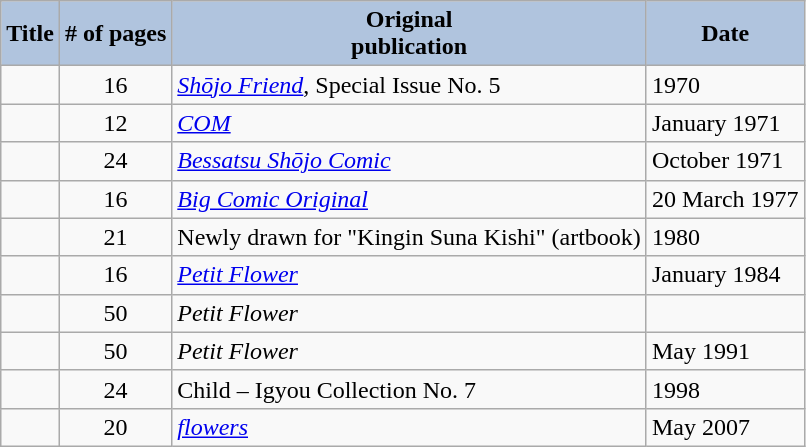<table class="wikitable">
<tr>
<th style="background:#B0C4DE;">Title</th>
<th style="background:#B0C4DE;"># of pages</th>
<th style="background:#B0C4DE;">Original<br>publication</th>
<th style="background:#B0C4DE;">Date</th>
</tr>
<tr>
<td></td>
<td style="text-align:center;">16</td>
<td><em><a href='#'>Shōjo Friend</a></em>, Special Issue No. 5</td>
<td>1970</td>
</tr>
<tr>
<td></td>
<td style="text-align:center;">12</td>
<td><em><a href='#'>COM</a></em></td>
<td>January 1971</td>
</tr>
<tr>
<td></td>
<td style="text-align:center;">24</td>
<td><em><a href='#'>Bessatsu Shōjo Comic</a></em></td>
<td>October 1971</td>
</tr>
<tr>
<td></td>
<td style="text-align:center;">16</td>
<td><em><a href='#'>Big Comic Original</a></em></td>
<td>20 March 1977</td>
</tr>
<tr>
<td></td>
<td style="text-align:center;">21</td>
<td>Newly drawn for "Kingin Suna Kishi" (artbook)</td>
<td>1980</td>
</tr>
<tr>
<td></td>
<td style="text-align:center;">16</td>
<td><em><a href='#'>Petit Flower</a></em></td>
<td>January 1984</td>
</tr>
<tr>
<td></td>
<td style="text-align:center;">50</td>
<td><em>Petit Flower</em></td>
<td></td>
</tr>
<tr>
<td></td>
<td style="text-align:center;">50</td>
<td><em>Petit Flower</em></td>
<td>May 1991</td>
</tr>
<tr>
<td></td>
<td style="text-align:center;">24</td>
<td>Child – Igyou Collection No. 7</td>
<td>1998</td>
</tr>
<tr>
<td></td>
<td style="text-align:center;">20</td>
<td><em><a href='#'>flowers</a></em></td>
<td>May 2007</td>
</tr>
</table>
